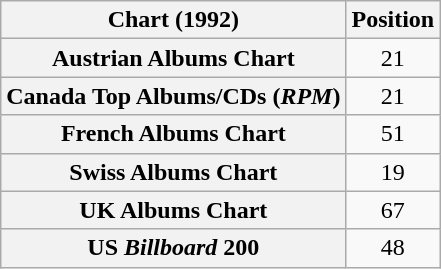<table class="wikitable sortable plainrowheaders" style="text-align:center;">
<tr>
<th scope="col">Chart (1992)</th>
<th scope="col">Position</th>
</tr>
<tr>
<th scope="row">Austrian Albums Chart</th>
<td>21</td>
</tr>
<tr>
<th scope="row">Canada Top Albums/CDs (<em>RPM</em>)</th>
<td>21</td>
</tr>
<tr>
<th scope="row">French Albums Chart</th>
<td>51</td>
</tr>
<tr>
<th scope="row">Swiss Albums Chart</th>
<td>19</td>
</tr>
<tr>
<th scope="row">UK Albums Chart</th>
<td>67</td>
</tr>
<tr>
<th scope="row">US <em>Billboard</em> 200</th>
<td>48</td>
</tr>
</table>
